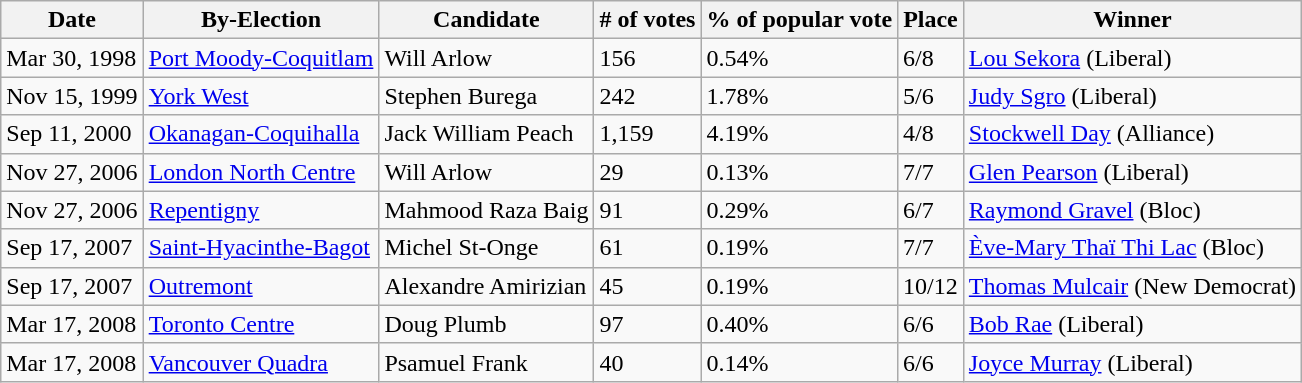<table class="wikitable">
<tr>
<th>Date</th>
<th>By-Election</th>
<th>Candidate</th>
<th># of votes</th>
<th>% of popular vote</th>
<th>Place</th>
<th>Winner</th>
</tr>
<tr>
<td align="centre">Mar 30, 1998</td>
<td><a href='#'>Port Moody-Coquitlam</a></td>
<td>Will Arlow</td>
<td>156</td>
<td>0.54%</td>
<td>6/8</td>
<td><a href='#'>Lou Sekora</a> (Liberal)</td>
</tr>
<tr>
<td align="centre">Nov 15, 1999</td>
<td><a href='#'>York West</a></td>
<td>Stephen Burega</td>
<td>242</td>
<td>1.78%</td>
<td>5/6</td>
<td><a href='#'>Judy Sgro</a> (Liberal)</td>
</tr>
<tr>
<td align="centre">Sep 11, 2000</td>
<td><a href='#'>Okanagan-Coquihalla</a></td>
<td>Jack William Peach</td>
<td>1,159</td>
<td>4.19%</td>
<td>4/8</td>
<td><a href='#'>Stockwell Day</a> (Alliance)</td>
</tr>
<tr>
<td align="centre">Nov 27, 2006</td>
<td><a href='#'>London North Centre</a></td>
<td>Will Arlow</td>
<td>29</td>
<td>0.13%</td>
<td>7/7</td>
<td><a href='#'>Glen Pearson</a> (Liberal)</td>
</tr>
<tr>
<td align="centre">Nov 27, 2006</td>
<td><a href='#'>Repentigny</a></td>
<td>Mahmood Raza Baig</td>
<td>91</td>
<td>0.29%</td>
<td>6/7</td>
<td><a href='#'>Raymond Gravel</a> (Bloc)</td>
</tr>
<tr>
<td align="centre">Sep 17, 2007</td>
<td><a href='#'>Saint-Hyacinthe-Bagot</a></td>
<td>Michel St-Onge</td>
<td>61</td>
<td>0.19%</td>
<td>7/7</td>
<td><a href='#'>Ève-Mary Thaï Thi Lac</a> (Bloc)</td>
</tr>
<tr>
<td align="centre">Sep 17, 2007</td>
<td><a href='#'>Outremont</a></td>
<td>Alexandre Amirizian</td>
<td>45</td>
<td>0.19%</td>
<td>10/12</td>
<td><a href='#'>Thomas Mulcair</a> (New Democrat)</td>
</tr>
<tr>
<td align="centre">Mar 17, 2008</td>
<td><a href='#'>Toronto Centre</a></td>
<td>Doug Plumb</td>
<td>97</td>
<td>0.40%</td>
<td>6/6</td>
<td><a href='#'>Bob Rae</a> (Liberal)</td>
</tr>
<tr>
<td align="centre">Mar 17, 2008</td>
<td><a href='#'>Vancouver Quadra</a></td>
<td>Psamuel Frank</td>
<td>40</td>
<td>0.14%</td>
<td>6/6</td>
<td><a href='#'>Joyce Murray</a> (Liberal)</td>
</tr>
</table>
